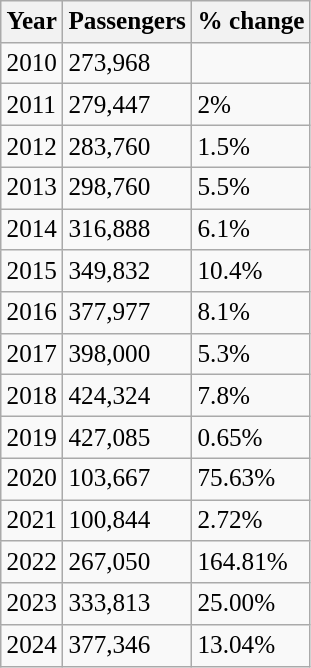<table class="wikitable" style="font-size: 105%">
<tr>
<th>Year</th>
<th>Passengers</th>
<th>% change</th>
</tr>
<tr>
<td>2010</td>
<td>273,968</td>
<td></td>
</tr>
<tr>
<td>2011</td>
<td>279,447</td>
<td> 2%</td>
</tr>
<tr>
<td>2012</td>
<td>283,760</td>
<td> 1.5%</td>
</tr>
<tr>
<td>2013</td>
<td>298,760</td>
<td> 5.5%</td>
</tr>
<tr>
<td>2014</td>
<td>316,888</td>
<td> 6.1%</td>
</tr>
<tr>
<td>2015</td>
<td>349,832</td>
<td> 10.4%</td>
</tr>
<tr>
<td>2016</td>
<td>377,977</td>
<td> 8.1%</td>
</tr>
<tr>
<td>2017</td>
<td>398,000</td>
<td> 5.3%</td>
</tr>
<tr>
<td>2018</td>
<td>424,324</td>
<td> 7.8%</td>
</tr>
<tr>
<td>2019</td>
<td>427,085</td>
<td> 0.65%</td>
</tr>
<tr>
<td>2020</td>
<td>103,667</td>
<td> 75.63%</td>
</tr>
<tr>
<td>2021</td>
<td>100,844</td>
<td> 2.72%</td>
</tr>
<tr>
<td>2022</td>
<td>267,050</td>
<td> 164.81%</td>
</tr>
<tr>
<td>2023</td>
<td>333,813</td>
<td> 25.00%</td>
</tr>
<tr>
<td>2024</td>
<td>377,346</td>
<td> 13.04%</td>
</tr>
</table>
